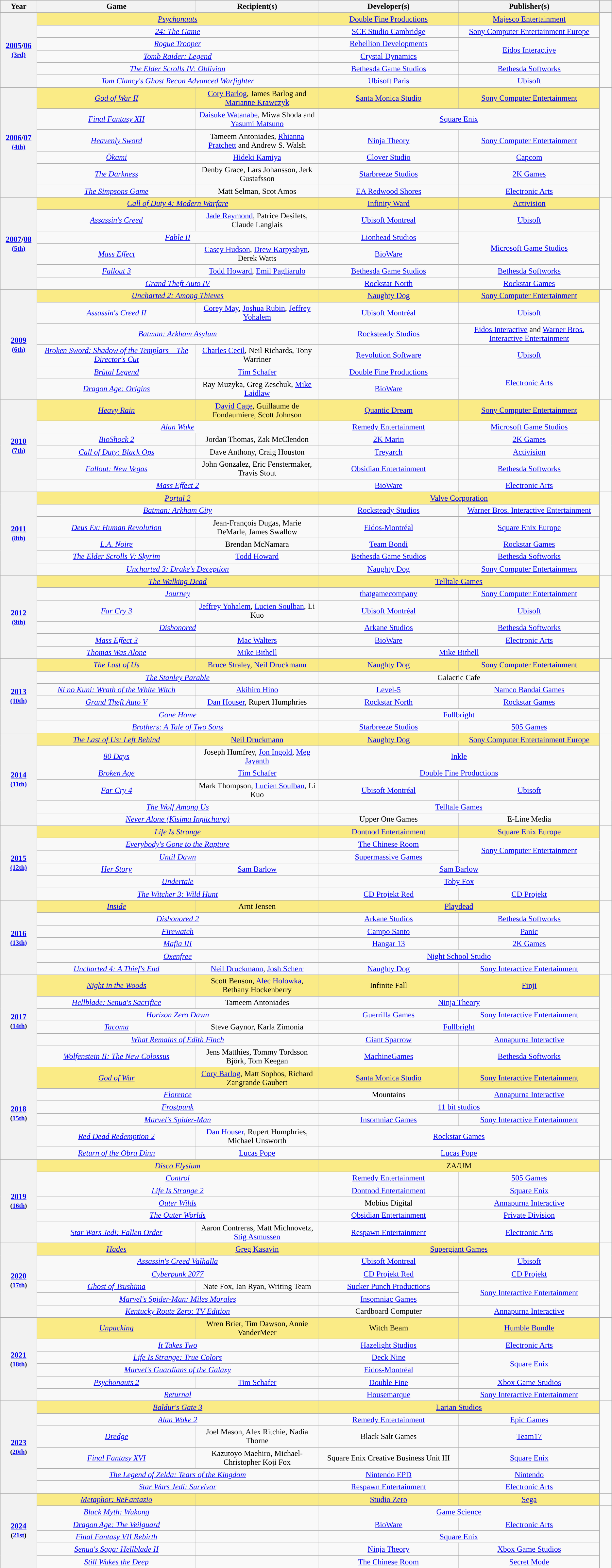<table class="wikitable" rowspan=2 style="text-align: center;">
<tr style="background:#bebebe;">
<th scope="col" style="width:6%;">Year</th>
<th scope="col" style="width:26%;">Game</th>
<th scope="col" style="width:20%;">Recipient(s)</th>
<th scope="col" style="width:23%;">Developer(s)</th>
<th scope="col" style="width:23%;">Publisher(s)</th>
<th scope="col" style="width:2%;" class="unsortable"></th>
</tr>
<tr>
<th scope="row" rowspan="6" style="text-align:center"><a href='#'>2005</a>/<a href='#'>06</a> <br><small><a href='#'>(3rd)</a> </small></th>
<td colspan="2" style="background:#FAEB86"><em><a href='#'>Psychonauts</a></em></td>
<td style="background:#FAEB86"><a href='#'>Double Fine Productions</a></td>
<td style="background:#FAEB86"><a href='#'>Majesco Entertainment</a></td>
<td rowspan="6"></td>
</tr>
<tr>
<td colspan="2"><em><a href='#'>24: The Game</a></em></td>
<td><a href='#'>SCE Studio Cambridge</a></td>
<td><a href='#'>Sony Computer Entertainment Europe</a></td>
</tr>
<tr>
<td colspan="2"><em><a href='#'>Rogue Trooper</a></em></td>
<td><a href='#'>Rebellion Developments</a></td>
<td rowspan="2"><a href='#'>Eidos Interactive</a></td>
</tr>
<tr>
<td colspan="2"><em><a href='#'>Tomb Raider: Legend</a></em></td>
<td><a href='#'>Crystal Dynamics</a></td>
</tr>
<tr>
<td colspan="2"><em><a href='#'>The Elder Scrolls IV: Oblivion</a></em></td>
<td><a href='#'>Bethesda Game Studios</a></td>
<td><a href='#'>Bethesda Softworks</a></td>
</tr>
<tr>
<td colspan="2"><em><a href='#'>Tom Clancy's Ghost Recon Advanced Warfighter</a></em></td>
<td><a href='#'>Ubisoft Paris</a></td>
<td><a href='#'>Ubisoft</a></td>
</tr>
<tr>
<th scope="row" rowspan="6" style="text-align:center"><a href='#'>2006</a>/<a href='#'>07</a> <br><small><a href='#'>(4th)</a> </small></th>
<td style="background:#FAEB86"><em><a href='#'>God of War II</a></em></td>
<td style="background:#FAEB86"><a href='#'>Cory Barlog</a>, James Barlog and <a href='#'>Marianne Krawczyk</a></td>
<td style="background:#FAEB86"><a href='#'>Santa Monica Studio</a></td>
<td style="background:#FAEB86"><a href='#'>Sony Computer Entertainment</a></td>
<td rowspan="6"></td>
</tr>
<tr>
<td><em><a href='#'>Final Fantasy XII</a></em></td>
<td><a href='#'>Daisuke Watanabe</a>, Miwa Shoda and <a href='#'>Yasumi Matsuno</a></td>
<td colspan="2"><a href='#'>Square Enix</a></td>
</tr>
<tr>
<td><em><a href='#'>Heavenly Sword</a></em></td>
<td>Tameem Antoniades, <a href='#'>Rhianna Pratchett</a> and Andrew S. Walsh</td>
<td><a href='#'>Ninja Theory</a></td>
<td><a href='#'>Sony Computer Entertainment</a></td>
</tr>
<tr>
<td><em><a href='#'>Ōkami</a></em></td>
<td><a href='#'>Hideki Kamiya</a></td>
<td><a href='#'>Clover Studio</a></td>
<td><a href='#'>Capcom</a></td>
</tr>
<tr>
<td><em><a href='#'>The Darkness</a></em></td>
<td>Denby Grace, Lars Johansson, Jerk Gustafsson</td>
<td><a href='#'>Starbreeze Studios</a></td>
<td><a href='#'>2K Games</a></td>
</tr>
<tr>
<td><em><a href='#'>The Simpsons Game</a></em></td>
<td>Matt Selman, Scot Amos</td>
<td><a href='#'>EA Redwood Shores</a></td>
<td><a href='#'>Electronic Arts</a></td>
</tr>
<tr>
<th scope="row" rowspan="6" style="text-align:center"><a href='#'>2007</a>/<a href='#'>08</a> <br><small><a href='#'>(5th)</a> </small></th>
<td colspan="2" style="background:#FAEB86"><em><a href='#'>Call of Duty 4: Modern Warfare</a></em></td>
<td style="background:#FAEB86"><a href='#'>Infinity Ward</a></td>
<td style="background:#FAEB86"><a href='#'>Activision</a></td>
<td rowspan="6"></td>
</tr>
<tr>
<td><em><a href='#'>Assassin's Creed</a></em></td>
<td><a href='#'>Jade Raymond</a>, Patrice Desilets, Claude Langlais</td>
<td><a href='#'>Ubisoft Montreal</a></td>
<td><a href='#'>Ubisoft</a></td>
</tr>
<tr>
<td colspan="2"><em><a href='#'>Fable II</a></em></td>
<td><a href='#'>Lionhead Studios</a></td>
<td rowspan="2"><a href='#'>Microsoft Game Studios</a></td>
</tr>
<tr>
<td><em><a href='#'>Mass Effect</a></em></td>
<td><a href='#'>Casey Hudson</a>, <a href='#'>Drew Karpyshyn</a>, Derek Watts</td>
<td><a href='#'>BioWare</a></td>
</tr>
<tr>
<td><em><a href='#'>Fallout 3</a></em></td>
<td><a href='#'>Todd Howard</a>, <a href='#'>Emil Pagliarulo</a></td>
<td><a href='#'>Bethesda Game Studios</a></td>
<td><a href='#'>Bethesda Softworks</a></td>
</tr>
<tr>
<td colspan="2"><em><a href='#'>Grand Theft Auto IV</a></em></td>
<td><a href='#'>Rockstar North</a></td>
<td><a href='#'>Rockstar Games</a></td>
</tr>
<tr>
<th scope="row" rowspan="6" style="text-align:center"><a href='#'>2009</a> <br><small><a href='#'>(6th)</a> </small></th>
<td colspan="2" style="background:#FAEB86"><em><a href='#'>Uncharted 2: Among Thieves</a></em></td>
<td style="background:#FAEB86"><a href='#'>Naughty Dog</a></td>
<td style="background:#FAEB86"><a href='#'>Sony Computer Entertainment</a></td>
<td rowspan="6"></td>
</tr>
<tr>
<td><em><a href='#'>Assassin's Creed II</a></em></td>
<td><a href='#'>Corey May</a>, <a href='#'>Joshua Rubin</a>, <a href='#'>Jeffrey Yohalem</a></td>
<td><a href='#'>Ubisoft Montréal</a></td>
<td><a href='#'>Ubisoft</a></td>
</tr>
<tr>
<td colspan="2"><em><a href='#'>Batman: Arkham Asylum</a></em></td>
<td><a href='#'>Rocksteady Studios</a></td>
<td><a href='#'>Eidos Interactive</a> and <a href='#'>Warner Bros. Interactive Entertainment</a></td>
</tr>
<tr>
<td><em><a href='#'>Broken Sword: Shadow of the Templars – The Director's Cut</a></em></td>
<td><a href='#'>Charles Cecil</a>, Neil Richards, Tony Warriner</td>
<td><a href='#'>Revolution Software</a></td>
<td><a href='#'>Ubisoft</a></td>
</tr>
<tr>
<td><em><a href='#'>Brütal Legend</a></em></td>
<td><a href='#'>Tim Schafer</a></td>
<td><a href='#'>Double Fine Productions</a></td>
<td rowspan="2"><a href='#'>Electronic Arts</a></td>
</tr>
<tr>
<td><em><a href='#'>Dragon Age: Origins</a></em></td>
<td>Ray Muzyka, Greg Zeschuk, <a href='#'>Mike Laidlaw</a></td>
<td><a href='#'>BioWare</a></td>
</tr>
<tr>
<th scope="row" rowspan="6" style="text-align:center"><a href='#'>2010</a> <br><small><a href='#'>(7th)</a> </small></th>
<td style="background:#FAEB86"><em><a href='#'>Heavy Rain</a></em></td>
<td style="background:#FAEB86"><a href='#'>David Cage</a>, Guillaume de Fondaumiere, Scott Johnson</td>
<td style="background:#FAEB86"><a href='#'>Quantic Dream</a></td>
<td style="background:#FAEB86"><a href='#'>Sony Computer Entertainment</a></td>
<td rowspan="6"></td>
</tr>
<tr>
<td colspan="2"><em><a href='#'>Alan Wake</a></em></td>
<td><a href='#'>Remedy Entertainment</a></td>
<td><a href='#'>Microsoft Game Studios</a></td>
</tr>
<tr>
<td><em><a href='#'>BioShock 2</a></em></td>
<td>Jordan Thomas, Zak McClendon</td>
<td><a href='#'>2K Marin</a></td>
<td><a href='#'>2K Games</a></td>
</tr>
<tr>
<td><em><a href='#'>Call of Duty: Black Ops</a></em></td>
<td>Dave Anthony, Craig Houston</td>
<td><a href='#'>Treyarch</a></td>
<td><a href='#'>Activision</a></td>
</tr>
<tr>
<td><em><a href='#'>Fallout: New Vegas</a></em></td>
<td>John Gonzalez, Eric Fenstermaker, Travis Stout</td>
<td><a href='#'>Obsidian Entertainment</a></td>
<td><a href='#'>Bethesda Softworks</a></td>
</tr>
<tr>
<td colspan="2"><em><a href='#'>Mass Effect 2</a></em></td>
<td><a href='#'>BioWare</a></td>
<td><a href='#'>Electronic Arts</a></td>
</tr>
<tr>
<th scope="row" rowspan="6" style="text-align:center"><a href='#'>2011</a> <br><small><a href='#'>(8th)</a> </small></th>
<td colspan="2" style="background:#FAEB86"><em><a href='#'>Portal 2</a></em></td>
<td colspan="2" style="background:#FAEB86"><a href='#'>Valve Corporation</a></td>
<td rowspan="6"></td>
</tr>
<tr>
<td colspan="2"><em><a href='#'>Batman: Arkham City</a></em></td>
<td><a href='#'>Rocksteady Studios</a></td>
<td><a href='#'>Warner Bros. Interactive Entertainment</a></td>
</tr>
<tr>
<td><em><a href='#'>Deus Ex: Human Revolution</a></em></td>
<td>Jean-François Dugas, Marie DeMarle, James Swallow</td>
<td><a href='#'>Eidos-Montréal</a></td>
<td><a href='#'>Square Enix Europe</a></td>
</tr>
<tr>
<td><em><a href='#'>L.A. Noire</a></em></td>
<td>Brendan McNamara</td>
<td><a href='#'>Team Bondi</a></td>
<td><a href='#'>Rockstar Games</a></td>
</tr>
<tr>
<td><em><a href='#'>The Elder Scrolls V: Skyrim</a></em></td>
<td><a href='#'>Todd Howard</a></td>
<td><a href='#'>Bethesda Game Studios</a></td>
<td><a href='#'>Bethesda Softworks</a></td>
</tr>
<tr>
<td colspan="2"><em><a href='#'>Uncharted 3: Drake's Deception</a></em></td>
<td><a href='#'>Naughty Dog</a></td>
<td><a href='#'>Sony Computer Entertainment</a></td>
</tr>
<tr>
<th scope="row" rowspan="6" style="text-align:center"><a href='#'>2012</a> <br><small><a href='#'>(9th)</a> </small></th>
<td colspan="2" style="background:#FAEB86"><em><a href='#'>The Walking Dead</a></em></td>
<td colspan="2" style="background:#FAEB86"><a href='#'>Telltale Games</a></td>
<td rowspan="6"></td>
</tr>
<tr>
<td colspan="2"><em><a href='#'>Journey</a></em></td>
<td><a href='#'>thatgamecompany</a></td>
<td><a href='#'>Sony Computer Entertainment</a></td>
</tr>
<tr>
<td><em><a href='#'>Far Cry 3</a></em></td>
<td><a href='#'>Jeffrey Yohalem</a>, <a href='#'>Lucien Soulban</a>, Li Kuo</td>
<td><a href='#'>Ubisoft Montréal</a></td>
<td><a href='#'>Ubisoft</a></td>
</tr>
<tr>
<td colspan="2"><em><a href='#'>Dishonored</a></em></td>
<td><a href='#'>Arkane Studios</a></td>
<td><a href='#'>Bethesda Softworks</a></td>
</tr>
<tr>
<td><em><a href='#'>Mass Effect 3</a></em></td>
<td><a href='#'>Mac Walters</a></td>
<td><a href='#'>BioWare</a></td>
<td><a href='#'>Electronic Arts</a></td>
</tr>
<tr>
<td><em><a href='#'>Thomas Was Alone</a></em></td>
<td><a href='#'>Mike Bithell</a></td>
<td colspan="2"><a href='#'>Mike Bithell</a></td>
</tr>
<tr>
<th scope="row" rowspan="6" style="text-align:center"><a href='#'>2013</a> <br><small><a href='#'>(10th)</a> </small></th>
<td style="background:#FAEB86"><em><a href='#'>The Last of Us</a></em></td>
<td style="background:#FAEB86"><a href='#'>Bruce Straley</a>, <a href='#'>Neil Druckmann</a></td>
<td style="background:#FAEB86"><a href='#'>Naughty Dog</a></td>
<td style="background:#FAEB86"><a href='#'>Sony Computer Entertainment</a></td>
<td rowspan="6"></td>
</tr>
<tr>
<td colspan="2"><em><a href='#'>The Stanley Parable</a></em></td>
<td colspan="2">Galactic Cafe</td>
</tr>
<tr>
<td><em><a href='#'>Ni no Kuni: Wrath of the White Witch</a></em></td>
<td><a href='#'>Akihiro Hino</a></td>
<td><a href='#'>Level-5</a></td>
<td><a href='#'>Namco Bandai Games</a></td>
</tr>
<tr>
<td><em><a href='#'>Grand Theft Auto V</a></em></td>
<td><a href='#'>Dan Houser</a>, Rupert Humphries</td>
<td><a href='#'>Rockstar North</a></td>
<td><a href='#'>Rockstar Games</a></td>
</tr>
<tr>
<td colspan="2"><em><a href='#'>Gone Home</a></em></td>
<td colspan="2"><a href='#'>Fullbright</a></td>
</tr>
<tr>
<td colspan="2"><em><a href='#'>Brothers: A Tale of Two Sons</a></em></td>
<td><a href='#'>Starbreeze Studios</a></td>
<td><a href='#'>505 Games</a></td>
</tr>
<tr>
<th scope="row" rowspan="6" style="text-align:center"><a href='#'>2014</a> <br><small><a href='#'>(11th)</a> </small></th>
<td style="background:#FAEB86"><em><a href='#'>The Last of Us: Left Behind</a></em></td>
<td style="background:#FAEB86"><a href='#'>Neil Druckmann</a></td>
<td style="background:#FAEB86"><a href='#'>Naughty Dog</a></td>
<td style="background:#FAEB86"><a href='#'>Sony Computer Entertainment Europe</a></td>
<td rowspan="6"></td>
</tr>
<tr>
<td><em><a href='#'>80 Days</a></em></td>
<td>Joseph Humfrey, <a href='#'>Jon Ingold</a>, <a href='#'>Meg Jayanth</a></td>
<td colspan="2"><a href='#'>Inkle</a></td>
</tr>
<tr>
<td><em><a href='#'>Broken Age</a></em></td>
<td><a href='#'>Tim Schafer</a></td>
<td colspan="2"><a href='#'>Double Fine Productions</a></td>
</tr>
<tr>
<td><em><a href='#'>Far Cry 4</a></em></td>
<td>Mark Thompson, <a href='#'>Lucien Soulban</a>, Li Kuo</td>
<td><a href='#'>Ubisoft Montréal</a></td>
<td><a href='#'>Ubisoft</a></td>
</tr>
<tr>
<td colspan="2"><em><a href='#'>The Wolf Among Us</a></em></td>
<td colspan="2"><a href='#'>Telltale Games</a></td>
</tr>
<tr>
<td colspan="2"><em><a href='#'>Never Alone (Kisima Inŋitchuŋa)</a></em></td>
<td>Upper One Games</td>
<td>E-Line Media</td>
</tr>
<tr>
<th scope="row" rowspan="6" style="text-align:center"><a href='#'>2015</a> <br><small><a href='#'>(12th)</a> </small></th>
<td colspan="2" style="background:#FAEB86"><em><a href='#'>Life Is Strange</a></em></td>
<td style="background:#FAEB86"><a href='#'>Dontnod Entertainment</a></td>
<td style="background:#FAEB86"><a href='#'>Square Enix Europe</a></td>
<td rowspan="6"></td>
</tr>
<tr>
<td colspan="2"><em><a href='#'>Everybody's Gone to the Rapture</a></em></td>
<td><a href='#'>The Chinese Room</a></td>
<td rowspan="2"><a href='#'>Sony Computer Entertainment</a></td>
</tr>
<tr>
<td colspan="2"><em><a href='#'>Until Dawn</a></em></td>
<td><a href='#'>Supermassive Games</a></td>
</tr>
<tr>
<td><em><a href='#'>Her Story</a></em></td>
<td><a href='#'>Sam Barlow</a></td>
<td colspan="2"><a href='#'>Sam Barlow</a></td>
</tr>
<tr>
<td colspan="2"><em><a href='#'>Undertale</a></em></td>
<td colspan="2"><a href='#'>Toby Fox</a></td>
</tr>
<tr>
<td colspan="2"><em><a href='#'>The Witcher 3: Wild Hunt</a></em></td>
<td><a href='#'>CD Projekt Red</a></td>
<td><a href='#'>CD Projekt</a></td>
</tr>
<tr>
<th rowspan="6"><a href='#'>2016</a> <br><small><a href='#'>(13th)</a></small></th>
<td style="background:#FAEB86"><em><a href='#'>Inside</a></em></td>
<td style="background:#FAEB86">Arnt Jensen</td>
<td colspan="2" style="background:#FAEB86"><a href='#'>Playdead</a></td>
<td rowspan="6"></td>
</tr>
<tr>
<td colspan="2"><em><a href='#'>Dishonored 2</a></em></td>
<td><a href='#'>Arkane Studios</a></td>
<td><a href='#'>Bethesda Softworks</a></td>
</tr>
<tr>
<td colspan="2"><em><a href='#'>Firewatch</a></em></td>
<td><a href='#'>Campo Santo</a></td>
<td><a href='#'>Panic</a></td>
</tr>
<tr>
<td colspan="2"><em><a href='#'>Mafia III</a></em></td>
<td><a href='#'>Hangar 13</a></td>
<td><a href='#'>2K Games</a></td>
</tr>
<tr>
<td colspan="2"><em><a href='#'>Oxenfree</a></em></td>
<td colspan="2"><a href='#'>Night School Studio</a></td>
</tr>
<tr>
<td><em><a href='#'>Uncharted 4: A Thief's End</a></em></td>
<td><a href='#'>Neil Druckmann</a>, <a href='#'>Josh Scherr</a></td>
<td><a href='#'>Naughty Dog</a></td>
<td><a href='#'>Sony Interactive Entertainment</a></td>
</tr>
<tr>
<th rowspan="6"><a href='#'>2017</a><br><small>(<a href='#'>14th</a>)</small></th>
<td style="background:#FAEB86"><em><a href='#'>Night in the Woods</a></em></td>
<td style="background:#FAEB86">Scott Benson, <a href='#'>Alec Holowka</a>, Bethany Hockenberry</td>
<td style="background:#FAEB86">Infinite Fall</td>
<td style="background:#FAEB86"><a href='#'>Finji</a></td>
<td rowspan="6"></td>
</tr>
<tr>
<td><em><a href='#'>Hellblade: Senua's Sacrifice</a></em></td>
<td>Tameem Antoniades</td>
<td colspan="2"><a href='#'>Ninja Theory</a></td>
</tr>
<tr>
<td colspan="2"><em><a href='#'>Horizon Zero Dawn</a></em></td>
<td><a href='#'>Guerrilla Games</a></td>
<td><a href='#'>Sony Interactive Entertainment</a></td>
</tr>
<tr>
<td><em><a href='#'>Tacoma</a></em></td>
<td>Steve Gaynor, Karla Zimonia</td>
<td colspan="2"><a href='#'>Fullbright</a></td>
</tr>
<tr>
<td colspan="2"><em><a href='#'>What Remains of Edith Finch</a></em></td>
<td><a href='#'>Giant Sparrow</a></td>
<td><a href='#'>Annapurna Interactive</a></td>
</tr>
<tr>
<td><em><a href='#'>Wolfenstein II: The New Colossus</a></em></td>
<td>Jens Matthies, Tommy Tordsson Björk, Tom Keegan</td>
<td><a href='#'>MachineGames</a></td>
<td><a href='#'>Bethesda Softworks</a></td>
</tr>
<tr>
<th rowspan="6"><a href='#'>2018</a><br><small>(<a href='#'>15th</a>)</small></th>
<td style="background:#FAEB86"><em><a href='#'>God of War</a></em></td>
<td style="background:#FAEB86"><a href='#'>Cory Barlog</a>, Matt Sophos, Richard Zangrande Gaubert</td>
<td style="background:#FAEB86"><a href='#'>Santa Monica Studio</a></td>
<td style="background:#FAEB86"><a href='#'>Sony Interactive Entertainment</a></td>
<td rowspan="6"></td>
</tr>
<tr>
<td colspan="2"><em><a href='#'>Florence</a></em></td>
<td>Mountains</td>
<td><a href='#'>Annapurna Interactive</a></td>
</tr>
<tr>
<td colspan="2"><em><a href='#'>Frostpunk</a></em></td>
<td colspan="2"><a href='#'>11 bit studios</a></td>
</tr>
<tr>
<td colspan="2"><em><a href='#'>Marvel's Spider-Man</a></em></td>
<td><a href='#'>Insomniac Games</a></td>
<td><a href='#'>Sony Interactive Entertainment</a></td>
</tr>
<tr>
<td><em><a href='#'>Red Dead Redemption 2</a></em></td>
<td><a href='#'>Dan Houser</a>, Rupert Humphries, Michael Unsworth</td>
<td colspan="2"><a href='#'>Rockstar Games</a></td>
</tr>
<tr>
<td><em><a href='#'>Return of the Obra Dinn</a></em></td>
<td><a href='#'>Lucas Pope</a></td>
<td colspan="2"><a href='#'>Lucas Pope</a></td>
</tr>
<tr>
<th rowspan="6"><a href='#'>2019</a><br><small>(<a href='#'>16th</a>)</small></th>
<td colspan="2" style="background:#FAEB86"><em><a href='#'>Disco Elysium</a></em></td>
<td colspan="2" style="background:#FAEB86">ZA/UM</td>
<td rowspan="6"></td>
</tr>
<tr>
<td colspan="2"><em><a href='#'>Control</a></em></td>
<td><a href='#'>Remedy Entertainment</a></td>
<td><a href='#'>505 Games</a></td>
</tr>
<tr>
<td colspan="2"><em><a href='#'>Life Is Strange 2</a></em></td>
<td><a href='#'>Dontnod Entertainment</a></td>
<td><a href='#'>Square Enix</a></td>
</tr>
<tr>
<td colspan="2"><em><a href='#'>Outer Wilds</a></em></td>
<td>Mobius Digital</td>
<td><a href='#'>Annapurna Interactive</a></td>
</tr>
<tr>
<td colspan="2"><em><a href='#'>The Outer Worlds</a></em></td>
<td><a href='#'>Obsidian Entertainment</a></td>
<td><a href='#'>Private Division</a></td>
</tr>
<tr>
<td><em><a href='#'>Star Wars Jedi: Fallen Order</a></em></td>
<td>Aaron Contreras, Matt Michnovetz, <a href='#'>Stig Asmussen</a></td>
<td><a href='#'>Respawn Entertainment</a></td>
<td><a href='#'>Electronic Arts</a></td>
</tr>
<tr>
<th rowspan="6"><a href='#'>2020</a><br><small>(<a href='#'>17th</a>)</small></th>
<td style="background:#FAEB86"><em><a href='#'>Hades</a></em></td>
<td style="background:#FAEB86"><a href='#'>Greg Kasavin</a></td>
<td colspan="2" style="background:#FAEB86"><a href='#'>Supergiant Games</a></td>
<td rowspan="6"></td>
</tr>
<tr>
<td colspan="2"><em><a href='#'>Assassin's Creed Valhalla</a></em></td>
<td><a href='#'>Ubisoft Montreal</a></td>
<td><a href='#'>Ubisoft</a></td>
</tr>
<tr>
<td colspan="2"><em><a href='#'>Cyberpunk 2077</a></em></td>
<td><a href='#'>CD Projekt Red</a></td>
<td><a href='#'>CD Projekt</a></td>
</tr>
<tr>
<td><em><a href='#'>Ghost of Tsushima</a></em></td>
<td>Nate Fox, Ian Ryan, Writing Team</td>
<td><a href='#'>Sucker Punch Productions</a></td>
<td rowspan="2"><a href='#'>Sony Interactive Entertainment</a></td>
</tr>
<tr>
<td colspan="2"><em><a href='#'>Marvel's Spider-Man: Miles Morales</a></em></td>
<td><a href='#'>Insomniac Games</a></td>
</tr>
<tr>
<td colspan="2"><em><a href='#'>Kentucky Route Zero: TV Edition</a></em></td>
<td>Cardboard Computer</td>
<td><a href='#'>Annapurna Interactive</a></td>
</tr>
<tr>
<th rowspan="6"><a href='#'>2021</a><br><small>(<a href='#'>18th</a>)</small></th>
<td style="background:#FAEB86"><em><a href='#'>Unpacking</a></em></td>
<td style="background:#FAEB86">Wren Brier, Tim Dawson, Annie VanderMeer</td>
<td style="background:#FAEB86">Witch Beam</td>
<td style="background:#FAEB86"><a href='#'>Humble Bundle</a></td>
<td rowspan="6"></td>
</tr>
<tr>
<td colspan="2"><em><a href='#'>It Takes Two</a></em></td>
<td><a href='#'>Hazelight Studios</a></td>
<td><a href='#'>Electronic Arts</a></td>
</tr>
<tr>
<td colspan="2"><em><a href='#'>Life Is Strange: True Colors</a></em></td>
<td><a href='#'>Deck Nine</a></td>
<td rowspan="2"><a href='#'>Square Enix</a></td>
</tr>
<tr>
<td colspan="2"><em><a href='#'>Marvel's Guardians of the Galaxy</a></em></td>
<td><a href='#'>Eidos-Montréal</a></td>
</tr>
<tr>
<td><em><a href='#'>Psychonauts 2</a></em></td>
<td><a href='#'>Tim Schafer</a></td>
<td><a href='#'>Double Fine</a></td>
<td><a href='#'>Xbox Game Studios</a></td>
</tr>
<tr>
<td colspan="2"><em><a href='#'>Returnal</a></em></td>
<td><a href='#'>Housemarque</a></td>
<td><a href='#'>Sony Interactive Entertainment</a></td>
</tr>
<tr>
<th rowspan="6"><a href='#'>2023</a><br><small>(<a href='#'>20th</a>)</small></th>
<td style="background:#FAEB86" colspan="2"><em><a href='#'>Baldur's Gate 3</a></em></td>
<td style="background:#FAEB86" colspan="2"><a href='#'>Larian Studios</a></td>
<td rowspan="6"></td>
</tr>
<tr>
<td colspan="2"><em><a href='#'>Alan Wake 2</a></em></td>
<td><a href='#'>Remedy Entertainment</a></td>
<td><a href='#'>Epic Games</a></td>
</tr>
<tr>
<td><em><a href='#'>Dredge</a></em></td>
<td>Joel Mason, Alex Ritchie, Nadia Thorne</td>
<td>Black Salt Games</td>
<td><a href='#'>Team17</a></td>
</tr>
<tr>
<td><em><a href='#'>Final Fantasy XVI</a></em></td>
<td>Kazutoyo Maehiro, Michael-Christopher Koji Fox</td>
<td>Square Enix Creative Business Unit III</td>
<td><a href='#'>Square Enix</a></td>
</tr>
<tr>
<td colspan="2"><em><a href='#'>The Legend of Zelda: Tears of the Kingdom</a></em></td>
<td><a href='#'>Nintendo EPD</a></td>
<td><a href='#'>Nintendo</a></td>
</tr>
<tr>
<td colspan="2"><em><a href='#'>Star Wars Jedi: Survivor</a></em></td>
<td><a href='#'>Respawn Entertainment</a></td>
<td><a href='#'>Electronic Arts</a></td>
</tr>
<tr>
<th rowspan="6"><a href='#'>2024</a><br><small>(<a href='#'>21st</a>)</small></th>
<td style="background:#FAEB86"><em><a href='#'>Metaphor: ReFantazio</a></em></td>
<td style="background:#FAEB86"></td>
<td style="background:#FAEB86"><a href='#'>Studio Zero</a></td>
<td style="background:#FAEB86"><a href='#'>Sega</a></td>
</tr>
<tr>
<td><em><a href='#'>Black Myth: Wukong</a></em></td>
<td></td>
<td colspan=2><a href='#'>Game Science</a></td>
<td rowspan="6"></td>
</tr>
<tr>
<td><em><a href='#'>Dragon Age: The Veilguard</a></em></td>
<td></td>
<td><a href='#'>BioWare</a></td>
<td><a href='#'>Electronic Arts</a></td>
</tr>
<tr>
<td><em><a href='#'>Final Fantasy VII Rebirth</a></em></td>
<td></td>
<td colspan=2><a href='#'>Square Enix</a></td>
</tr>
<tr>
<td><em><a href='#'>Senua's Saga: Hellblade II</a></em></td>
<td></td>
<td><a href='#'>Ninja Theory</a></td>
<td><a href='#'>Xbox Game Studios</a></td>
</tr>
<tr>
<td><em><a href='#'>Still Wakes the Deep</a></em></td>
<td></td>
<td><a href='#'>The Chinese Room</a></td>
<td><a href='#'>Secret Mode</a></td>
</tr>
</table>
